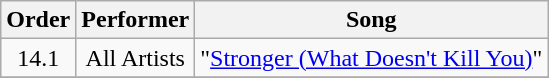<table class="wikitable" style="text-align:center;">
<tr>
<th>Order</th>
<th>Performer</th>
<th>Song</th>
</tr>
<tr>
<td>14.1</td>
<td>All Artists</td>
<td>"<a href='#'>Stronger (What Doesn't Kill You)</a>"</td>
</tr>
<tr>
</tr>
</table>
